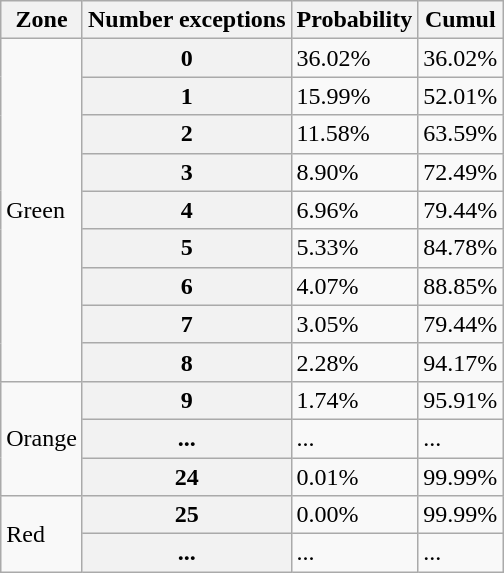<table class="wikitable alternance">
<tr>
<th scope="col">Zone</th>
<th scope="col">Number exceptions</th>
<th scope="col">Probability</th>
<th scope="col">Cumul</th>
</tr>
<tr>
<td rowspan="9">Green</td>
<th scope="row">0</th>
<td>36.02%</td>
<td>36.02%</td>
</tr>
<tr>
<th scope="row">1</th>
<td>15.99%</td>
<td>52.01%</td>
</tr>
<tr>
<th scope="row">2</th>
<td>11.58%</td>
<td>63.59%</td>
</tr>
<tr>
<th scope="row">3</th>
<td>8.90%</td>
<td>72.49%</td>
</tr>
<tr>
<th scope="row">4</th>
<td>6.96%</td>
<td>79.44%</td>
</tr>
<tr>
<th scope="row">5</th>
<td>5.33%</td>
<td>84.78%</td>
</tr>
<tr>
<th scope="row">6</th>
<td>4.07%</td>
<td>88.85%</td>
</tr>
<tr>
<th scope="row">7</th>
<td>3.05%</td>
<td>79.44%</td>
</tr>
<tr>
<th scope="row">8</th>
<td>2.28%</td>
<td>94.17%</td>
</tr>
<tr>
<td rowspan="3">Orange</td>
<th scope="row">9</th>
<td>1.74%</td>
<td>95.91%</td>
</tr>
<tr>
<th scope="row">...</th>
<td>...</td>
<td>...</td>
</tr>
<tr>
<th scope="row">24</th>
<td>0.01%</td>
<td>99.99%</td>
</tr>
<tr>
<td rowspan="2">Red</td>
<th scope="row">25</th>
<td>0.00%</td>
<td>99.99%</td>
</tr>
<tr>
<th scope="row">...</th>
<td>...</td>
<td>...</td>
</tr>
</table>
